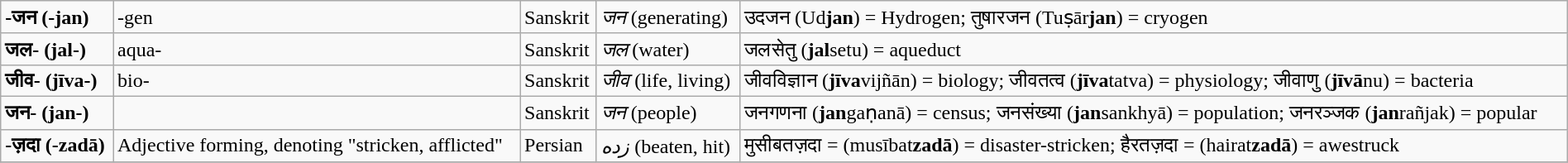<table class="wikitable sortable" width="100%">
<tr>
<td><strong>-जन (-jan)</strong></td>
<td>-gen</td>
<td>Sanskrit</td>
<td><em>जन</em> (generating)</td>
<td>उदजन (Ud<strong>jan</strong>) = Hydrogen; तुषारजन (Tuṣār<strong>jan</strong>) = cryogen</td>
</tr>
<tr>
<td><strong>जल- (jal-)</strong></td>
<td>aqua-</td>
<td>Sanskrit</td>
<td><em>जल</em> (water)</td>
<td>जलसेतु (<strong>jal</strong>setu) = aqueduct</td>
</tr>
<tr>
<td><strong>जीव- (jīva-)</strong></td>
<td>bio-</td>
<td>Sanskrit</td>
<td><em>जीव</em> (life, living)</td>
<td>जीवविज्ञान (<strong>jīva</strong>vijñān) = biology; जीवतत्व (<strong>jīva</strong>tatva) = physiology; जीवाणु (<strong>jīvā</strong>nu) = bacteria</td>
</tr>
<tr>
<td><strong>जन- (jan-)</strong></td>
<td></td>
<td>Sanskrit</td>
<td><em>जन</em> (people)</td>
<td>जनगणना (<strong>jan</strong>gaṇanā) = census; जनसंख्या (<strong>jan</strong>sankhyā) = population; जनरञ्जक (<strong>jan</strong>rañjak) = popular</td>
</tr>
<tr>
<td><strong>-ज़दा (-zadā)</strong></td>
<td>Adjective forming, denoting "stricken, afflicted"</td>
<td>Persian</td>
<td><em>زده</em> (beaten, hit)</td>
<td>मुसीबतज़दा = (musībat<strong>zadā</strong>) = disaster-stricken; हैरतज़दा = (hairat<strong>zadā</strong>) = awestruck</td>
</tr>
<tr>
</tr>
</table>
